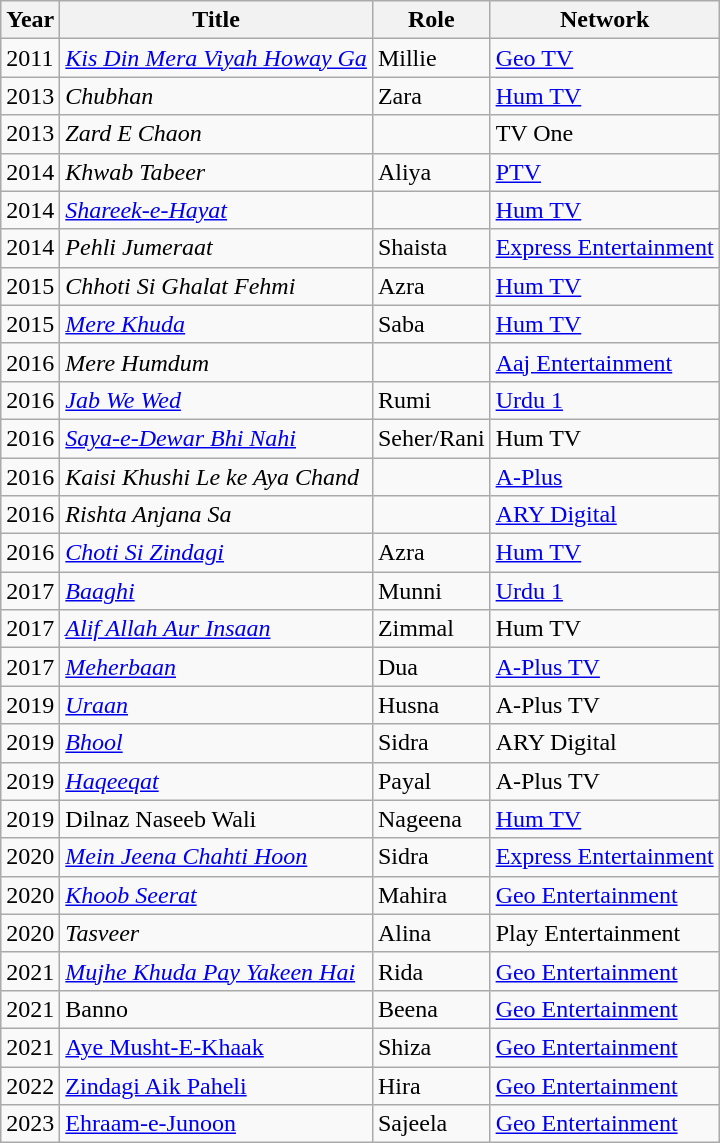<table class="wikitable">
<tr>
<th>Year</th>
<th>Title</th>
<th>Role</th>
<th>Network</th>
</tr>
<tr>
<td>2011</td>
<td><em><a href='#'>Kis Din Mera Viyah Howay Ga</a></em></td>
<td>Millie</td>
<td><a href='#'>Geo TV</a></td>
</tr>
<tr>
<td>2013</td>
<td><em>Chubhan</em></td>
<td>Zara</td>
<td><a href='#'>Hum TV</a></td>
</tr>
<tr>
<td>2013</td>
<td><em>Zard E Chaon</em></td>
<td></td>
<td>TV One</td>
</tr>
<tr>
<td>2014</td>
<td><em>Khwab Tabeer</em></td>
<td>Aliya</td>
<td><a href='#'>PTV</a></td>
</tr>
<tr>
<td>2014</td>
<td><em><a href='#'>Shareek-e-Hayat</a></em></td>
<td></td>
<td><a href='#'>Hum TV</a></td>
</tr>
<tr>
<td>2014</td>
<td><em>Pehli Jumeraat</em></td>
<td>Shaista</td>
<td><a href='#'>Express Entertainment</a></td>
</tr>
<tr>
<td>2015</td>
<td><em>Chhoti Si Ghalat Fehmi</em></td>
<td>Azra</td>
<td><a href='#'>Hum TV</a></td>
</tr>
<tr>
<td>2015</td>
<td><em><a href='#'>Mere Khuda</a></em></td>
<td>Saba</td>
<td><a href='#'>Hum TV</a></td>
</tr>
<tr>
<td>2016</td>
<td><em>Mere Humdum</em></td>
<td></td>
<td><a href='#'>Aaj Entertainment</a></td>
</tr>
<tr>
<td>2016</td>
<td><em><a href='#'>Jab We Wed</a></em></td>
<td>Rumi</td>
<td><a href='#'>Urdu 1</a></td>
</tr>
<tr>
<td>2016</td>
<td><em><a href='#'>Saya-e-Dewar Bhi Nahi</a></em></td>
<td>Seher/Rani</td>
<td>Hum TV</td>
</tr>
<tr>
<td>2016</td>
<td><em>Kaisi Khushi Le ke Aya Chand</em></td>
<td></td>
<td><a href='#'>A-Plus</a></td>
</tr>
<tr>
<td>2016</td>
<td><em>Rishta Anjana Sa</em></td>
<td></td>
<td><a href='#'>ARY Digital</a></td>
</tr>
<tr>
<td>2016</td>
<td><em><a href='#'>Choti Si Zindagi</a></em></td>
<td>Azra</td>
<td><a href='#'>Hum TV</a></td>
</tr>
<tr>
<td>2017</td>
<td><em><a href='#'>Baaghi</a></em></td>
<td>Munni</td>
<td><a href='#'>Urdu 1</a></td>
</tr>
<tr>
<td>2017</td>
<td><em><a href='#'>Alif Allah Aur Insaan</a></em></td>
<td>Zimmal</td>
<td>Hum TV</td>
</tr>
<tr>
<td>2017</td>
<td><em><a href='#'>Meherbaan</a></em></td>
<td>Dua</td>
<td><a href='#'>A-Plus TV</a></td>
</tr>
<tr>
<td>2019</td>
<td><em><a href='#'>Uraan</a></em></td>
<td>Husna</td>
<td>A-Plus TV</td>
</tr>
<tr>
<td>2019</td>
<td><em><a href='#'>Bhool</a></em></td>
<td>Sidra</td>
<td>ARY Digital</td>
</tr>
<tr>
<td>2019</td>
<td><em><a href='#'>Haqeeqat</a></em></td>
<td>Payal</td>
<td>A-Plus TV</td>
</tr>
<tr>
<td>2019</td>
<td>Dilnaz Naseeb Wali</td>
<td>Nageena</td>
<td><a href='#'>Hum TV</a></td>
</tr>
<tr>
<td>2020</td>
<td><em><a href='#'>Mein Jeena Chahti Hoon</a></em></td>
<td>Sidra</td>
<td><a href='#'>Express Entertainment</a></td>
</tr>
<tr>
<td>2020</td>
<td><em><a href='#'>Khoob Seerat</a></em></td>
<td>Mahira</td>
<td><a href='#'>Geo Entertainment</a></td>
</tr>
<tr>
<td>2020</td>
<td><em>Tasveer</em></td>
<td>Alina</td>
<td>Play Entertainment</td>
</tr>
<tr>
<td>2021</td>
<td><em><a href='#'>Mujhe Khuda Pay Yakeen Hai</a></em></td>
<td>Rida</td>
<td><a href='#'>Geo Entertainment</a></td>
</tr>
<tr>
<td>2021</td>
<td>Banno</td>
<td>Beena</td>
<td><a href='#'>Geo Entertainment</a></td>
</tr>
<tr>
<td>2021</td>
<td><a href='#'>Aye Musht-E-Khaak</a></td>
<td>Shiza</td>
<td><a href='#'>Geo Entertainment</a></td>
</tr>
<tr>
<td>2022</td>
<td><a href='#'>Zindagi Aik Paheli</a></td>
<td>Hira</td>
<td><a href='#'>Geo Entertainment</a></td>
</tr>
<tr>
<td>2023</td>
<td><a href='#'>Ehraam-e-Junoon</a></td>
<td>Sajeela</td>
<td><a href='#'>Geo Entertainment</a></td>
</tr>
</table>
